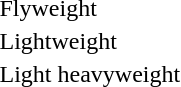<table>
<tr>
<td rowspan=2>Flyweight <br></td>
<td rowspan=2></td>
<td rowspan=2></td>
<td></td>
</tr>
<tr>
<td></td>
</tr>
<tr>
<td rowspan=2>Lightweight<br></td>
<td rowspan=2></td>
<td rowspan=2></td>
<td></td>
</tr>
<tr>
<td></td>
</tr>
<tr>
<td rowspan=2>Light heavyweight<br></td>
<td rowspan=2></td>
<td rowspan=2></td>
<td></td>
</tr>
<tr>
<td></td>
</tr>
</table>
